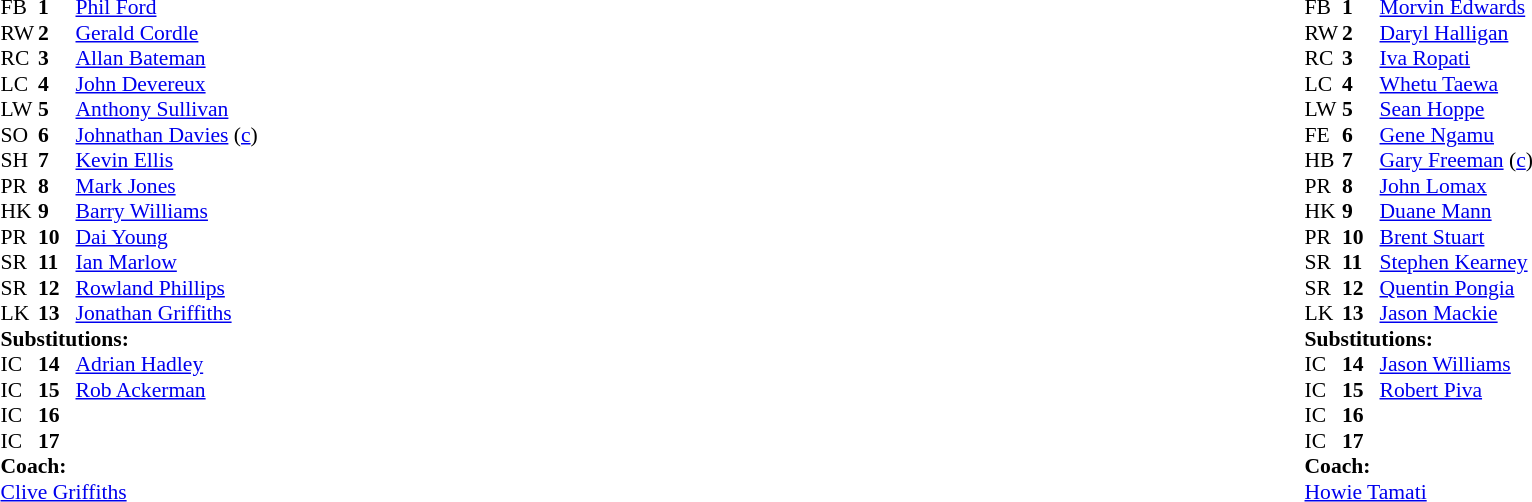<table width="100%">
<tr>
<td valign="top" width="50%"><br><table style="font-size: 90%" cellspacing="0" cellpadding="0">
<tr>
<th width="25"></th>
<th width="25"></th>
</tr>
<tr>
<td>FB</td>
<td><strong>1</strong></td>
<td><a href='#'>Phil Ford</a></td>
</tr>
<tr>
<td>RW</td>
<td><strong>2</strong></td>
<td><a href='#'>Gerald Cordle</a></td>
</tr>
<tr>
<td>RC</td>
<td><strong>3</strong></td>
<td><a href='#'>Allan Bateman</a></td>
</tr>
<tr>
<td>LC</td>
<td><strong>4</strong></td>
<td><a href='#'>John Devereux</a></td>
</tr>
<tr>
<td>LW</td>
<td><strong>5</strong></td>
<td><a href='#'>Anthony Sullivan</a></td>
</tr>
<tr>
<td>SO</td>
<td><strong>6</strong></td>
<td><a href='#'>Johnathan Davies</a> (<a href='#'>c</a>)</td>
</tr>
<tr>
<td>SH</td>
<td><strong>7</strong></td>
<td><a href='#'>Kevin Ellis</a></td>
</tr>
<tr>
<td>PR</td>
<td><strong>8</strong></td>
<td><a href='#'>Mark Jones</a></td>
</tr>
<tr>
<td>HK</td>
<td><strong>9</strong></td>
<td><a href='#'>Barry Williams</a></td>
</tr>
<tr>
<td>PR</td>
<td><strong>10</strong></td>
<td><a href='#'>Dai Young</a></td>
</tr>
<tr>
<td>SR</td>
<td><strong>11</strong></td>
<td><a href='#'>Ian Marlow</a></td>
</tr>
<tr>
<td>SR</td>
<td><strong>12</strong></td>
<td><a href='#'>Rowland Phillips</a></td>
</tr>
<tr>
<td>LK</td>
<td><strong>13</strong></td>
<td><a href='#'>Jonathan Griffiths</a></td>
</tr>
<tr>
<td colspan=3><strong>Substitutions:</strong></td>
</tr>
<tr>
<td>IC</td>
<td><strong>14</strong></td>
<td><a href='#'>Adrian Hadley</a></td>
</tr>
<tr>
<td>IC</td>
<td><strong>15</strong></td>
<td><a href='#'>Rob Ackerman</a></td>
</tr>
<tr>
<td>IC</td>
<td><strong>16</strong></td>
<td></td>
</tr>
<tr>
<td>IC</td>
<td><strong>17</strong></td>
<td></td>
</tr>
<tr>
<td colspan=3><strong>Coach:</strong></td>
</tr>
<tr>
<td colspan="4"> <a href='#'>Clive Griffiths</a></td>
</tr>
</table>
</td>
<td style="vertical-align:top"></td>
<td valign="top" width="50%"><br><table style="font-size: 90%" cellspacing="0" cellpadding="0" align="center">
<tr>
<th width="25"></th>
<th width="25"></th>
</tr>
<tr>
<td>FB</td>
<td><strong>1</strong></td>
<td><a href='#'>Morvin Edwards</a></td>
</tr>
<tr>
<td>RW</td>
<td><strong>2</strong></td>
<td><a href='#'>Daryl Halligan</a></td>
</tr>
<tr>
<td>RC</td>
<td><strong>3</strong></td>
<td><a href='#'>Iva Ropati</a></td>
</tr>
<tr>
<td>LC</td>
<td><strong>4</strong></td>
<td><a href='#'>Whetu Taewa</a></td>
</tr>
<tr>
<td>LW</td>
<td><strong>5</strong></td>
<td><a href='#'>Sean Hoppe</a></td>
</tr>
<tr>
<td>FE</td>
<td><strong>6</strong></td>
<td><a href='#'>Gene Ngamu</a></td>
</tr>
<tr>
<td>HB</td>
<td><strong>7</strong></td>
<td><a href='#'>Gary Freeman</a> (<a href='#'>c</a>)</td>
</tr>
<tr>
<td>PR</td>
<td><strong>8</strong></td>
<td><a href='#'>John Lomax</a></td>
</tr>
<tr>
<td>HK</td>
<td><strong>9</strong></td>
<td><a href='#'>Duane Mann</a></td>
</tr>
<tr>
<td>PR</td>
<td><strong>10</strong></td>
<td><a href='#'>Brent Stuart</a></td>
</tr>
<tr>
<td>SR</td>
<td><strong>11</strong></td>
<td><a href='#'>Stephen Kearney</a></td>
</tr>
<tr>
<td>SR</td>
<td><strong>12</strong></td>
<td><a href='#'>Quentin Pongia</a></td>
</tr>
<tr>
<td>LK</td>
<td><strong>13</strong></td>
<td><a href='#'>Jason Mackie</a></td>
</tr>
<tr>
<td colspan=3><strong>Substitutions:</strong></td>
</tr>
<tr>
<td>IC</td>
<td><strong>14</strong></td>
<td><a href='#'>Jason Williams</a></td>
</tr>
<tr>
<td>IC</td>
<td><strong>15</strong></td>
<td><a href='#'>Robert Piva</a></td>
</tr>
<tr>
<td>IC</td>
<td><strong>16</strong></td>
<td></td>
</tr>
<tr>
<td>IC</td>
<td><strong>17</strong></td>
<td></td>
</tr>
<tr>
<td colspan=3><strong>Coach:</strong></td>
</tr>
<tr>
<td colspan="4"> <a href='#'>Howie Tamati</a></td>
</tr>
</table>
</td>
</tr>
</table>
